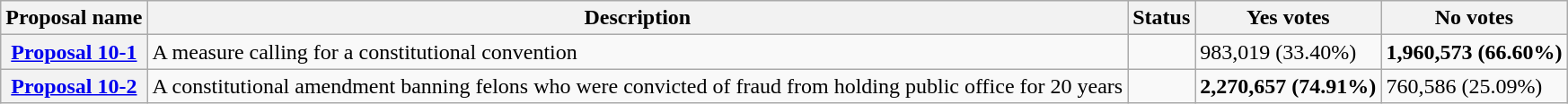<table class="wikitable sortable plainrowheaders">
<tr>
<th scope="col">Proposal name</th>
<th class="unsortable" scope="col">Description</th>
<th scope="col">Status</th>
<th scope="col">Yes votes</th>
<th scope="col">No votes</th>
</tr>
<tr>
<th scope="row"><a href='#'>Proposal 10-1</a></th>
<td>A measure calling for a constitutional convention</td>
<td></td>
<td>983,019 (33.40%)</td>
<td><strong>1,960,573 (66.60%)</strong></td>
</tr>
<tr>
<th scope="row"><a href='#'>Proposal 10-2</a></th>
<td>A constitutional amendment banning felons who were convicted of fraud from holding public office for 20 years</td>
<td></td>
<td><strong>2,270,657 (74.91%)</strong></td>
<td>760,586 (25.09%)</td>
</tr>
</table>
